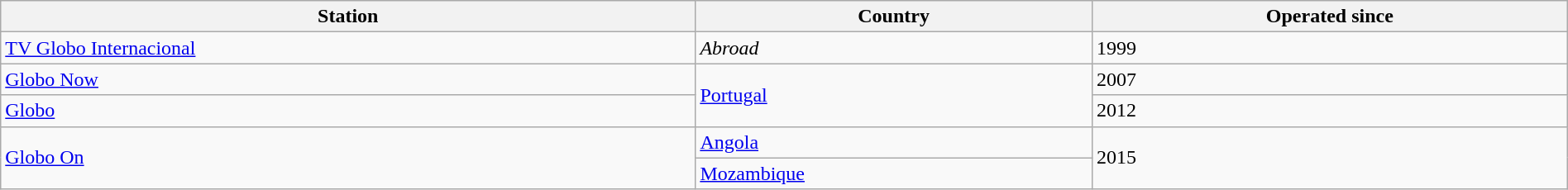<table class = "wikitable sortable" style = "width: 100%">
<tr>
<th>Station</th>
<th>Country</th>
<th>Operated since</th>
</tr>
<tr>
<td><a href='#'>TV Globo Internacional</a></td>
<td><em>Abroad</em></td>
<td>1999</td>
</tr>
<tr>
<td><a href='#'>Globo Now</a></td>
<td rowspan = 2><a href='#'>Portugal</a></td>
<td>2007</td>
</tr>
<tr>
<td><a href='#'>Globo</a></td>
<td>2012</td>
</tr>
<tr>
<td rowspan = 2><a href='#'>Globo On</a></td>
<td><a href='#'>Angola</a></td>
<td rowspan = 2>2015</td>
</tr>
<tr>
<td><a href='#'>Mozambique</a></td>
</tr>
</table>
